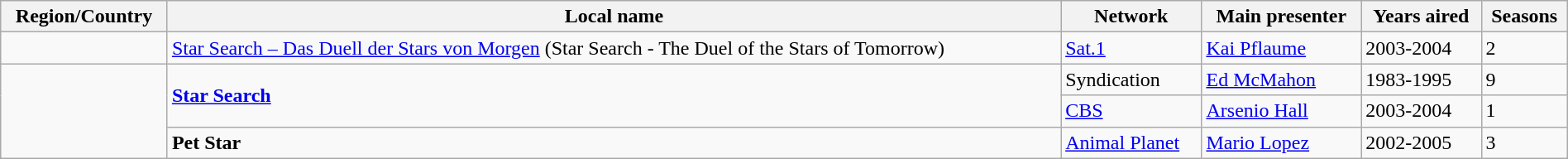<table class="wikitable" style="width:100%;">
<tr>
<th>Region/Country</th>
<th>Local name</th>
<th>Network</th>
<th>Main presenter</th>
<th>Years aired</th>
<th>Seasons</th>
</tr>
<tr>
<td><strong></strong></td>
<td><a href='#'>Star Search – Das Duell der Stars von Morgen</a> (Star Search - The Duel of the Stars of Tomorrow)</td>
<td><a href='#'>Sat.1</a></td>
<td><a href='#'>Kai Pflaume</a></td>
<td>2003-2004</td>
<td>2</td>
</tr>
<tr>
<td rowspan=3><strong></strong></td>
<td rowspan=2><strong><a href='#'>Star Search</a></strong></td>
<td>Syndication</td>
<td><a href='#'>Ed McMahon</a></td>
<td>1983-1995</td>
<td>9</td>
</tr>
<tr>
<td><a href='#'>CBS</a></td>
<td><a href='#'>Arsenio Hall</a></td>
<td>2003-2004</td>
<td>1</td>
</tr>
<tr>
<td><strong>Pet Star</strong></td>
<td><a href='#'>Animal Planet</a></td>
<td><a href='#'>Mario Lopez</a></td>
<td>2002-2005</td>
<td>3</td>
</tr>
</table>
